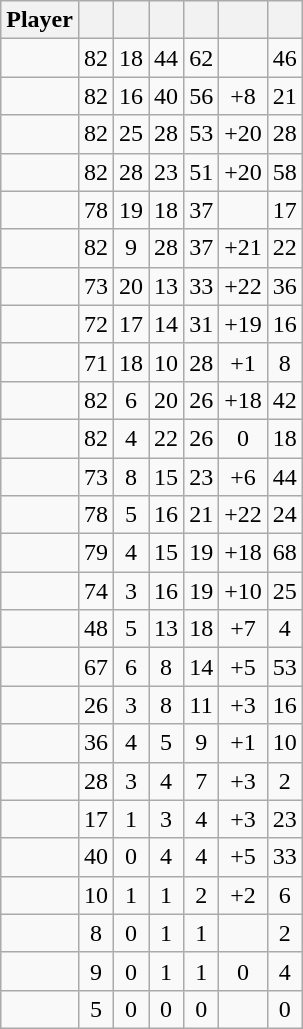<table class="wikitable sortable" style="text-align:center;">
<tr>
<th>Player</th>
<th></th>
<th></th>
<th></th>
<th></th>
<th data-sort-type="number"></th>
<th></th>
</tr>
<tr>
<td style="text-align:left;"></td>
<td>82</td>
<td>18</td>
<td>44</td>
<td>62</td>
<td></td>
<td>46</td>
</tr>
<tr>
<td style="text-align:left;"></td>
<td>82</td>
<td>16</td>
<td>40</td>
<td>56</td>
<td>+8</td>
<td>21</td>
</tr>
<tr>
<td style="text-align:left;"></td>
<td>82</td>
<td>25</td>
<td>28</td>
<td>53</td>
<td>+20</td>
<td>28</td>
</tr>
<tr>
<td style="text-align:left;"></td>
<td>82</td>
<td>28</td>
<td>23</td>
<td>51</td>
<td>+20</td>
<td>58</td>
</tr>
<tr>
<td style="text-align:left;"></td>
<td>78</td>
<td>19</td>
<td>18</td>
<td>37</td>
<td></td>
<td>17</td>
</tr>
<tr>
<td style="text-align:left;"></td>
<td>82</td>
<td>9</td>
<td>28</td>
<td>37</td>
<td>+21</td>
<td>22</td>
</tr>
<tr>
<td style="text-align:left;"></td>
<td>73</td>
<td>20</td>
<td>13</td>
<td>33</td>
<td>+22</td>
<td>36</td>
</tr>
<tr>
<td style="text-align:left;"></td>
<td>72</td>
<td>17</td>
<td>14</td>
<td>31</td>
<td>+19</td>
<td>16</td>
</tr>
<tr>
<td style="text-align:left;"></td>
<td>71</td>
<td>18</td>
<td>10</td>
<td>28</td>
<td>+1</td>
<td>8</td>
</tr>
<tr>
<td style="text-align:left;"></td>
<td>82</td>
<td>6</td>
<td>20</td>
<td>26</td>
<td>+18</td>
<td>42</td>
</tr>
<tr>
<td style="text-align:left;"></td>
<td>82</td>
<td>4</td>
<td>22</td>
<td>26</td>
<td>0</td>
<td>18</td>
</tr>
<tr>
<td style="text-align:left;"></td>
<td>73</td>
<td>8</td>
<td>15</td>
<td>23</td>
<td>+6</td>
<td>44</td>
</tr>
<tr>
<td style="text-align:left;"></td>
<td>78</td>
<td>5</td>
<td>16</td>
<td>21</td>
<td>+22</td>
<td>24</td>
</tr>
<tr>
<td style="text-align:left;"></td>
<td>79</td>
<td>4</td>
<td>15</td>
<td>19</td>
<td>+18</td>
<td>68</td>
</tr>
<tr>
<td style="text-align:left;"></td>
<td>74</td>
<td>3</td>
<td>16</td>
<td>19</td>
<td>+10</td>
<td>25</td>
</tr>
<tr>
<td style="text-align:left;"></td>
<td>48</td>
<td>5</td>
<td>13</td>
<td>18</td>
<td>+7</td>
<td>4</td>
</tr>
<tr>
<td style="text-align:left;"></td>
<td>67</td>
<td>6</td>
<td>8</td>
<td>14</td>
<td>+5</td>
<td>53</td>
</tr>
<tr>
<td style="text-align:left;"></td>
<td>26</td>
<td>3</td>
<td>8</td>
<td>11</td>
<td>+3</td>
<td>16</td>
</tr>
<tr>
<td style="text-align:left;"></td>
<td>36</td>
<td>4</td>
<td>5</td>
<td>9</td>
<td>+1</td>
<td>10</td>
</tr>
<tr>
<td style="text-align:left;"></td>
<td>28</td>
<td>3</td>
<td>4</td>
<td>7</td>
<td>+3</td>
<td>2</td>
</tr>
<tr>
<td style="text-align:left;"></td>
<td>17</td>
<td>1</td>
<td>3</td>
<td>4</td>
<td>+3</td>
<td>23</td>
</tr>
<tr>
<td style="text-align:left;"></td>
<td>40</td>
<td>0</td>
<td>4</td>
<td>4</td>
<td>+5</td>
<td>33</td>
</tr>
<tr>
<td style="text-align:left;"></td>
<td>10</td>
<td>1</td>
<td>1</td>
<td>2</td>
<td>+2</td>
<td>6</td>
</tr>
<tr>
<td style="text-align:left;"></td>
<td>8</td>
<td>0</td>
<td>1</td>
<td>1</td>
<td></td>
<td>2</td>
</tr>
<tr>
<td style="text-align:left;"></td>
<td>9</td>
<td>0</td>
<td>1</td>
<td>1</td>
<td>0</td>
<td>4</td>
</tr>
<tr>
<td style="text-align:left;"></td>
<td>5</td>
<td>0</td>
<td>0</td>
<td>0</td>
<td></td>
<td>0</td>
</tr>
</table>
